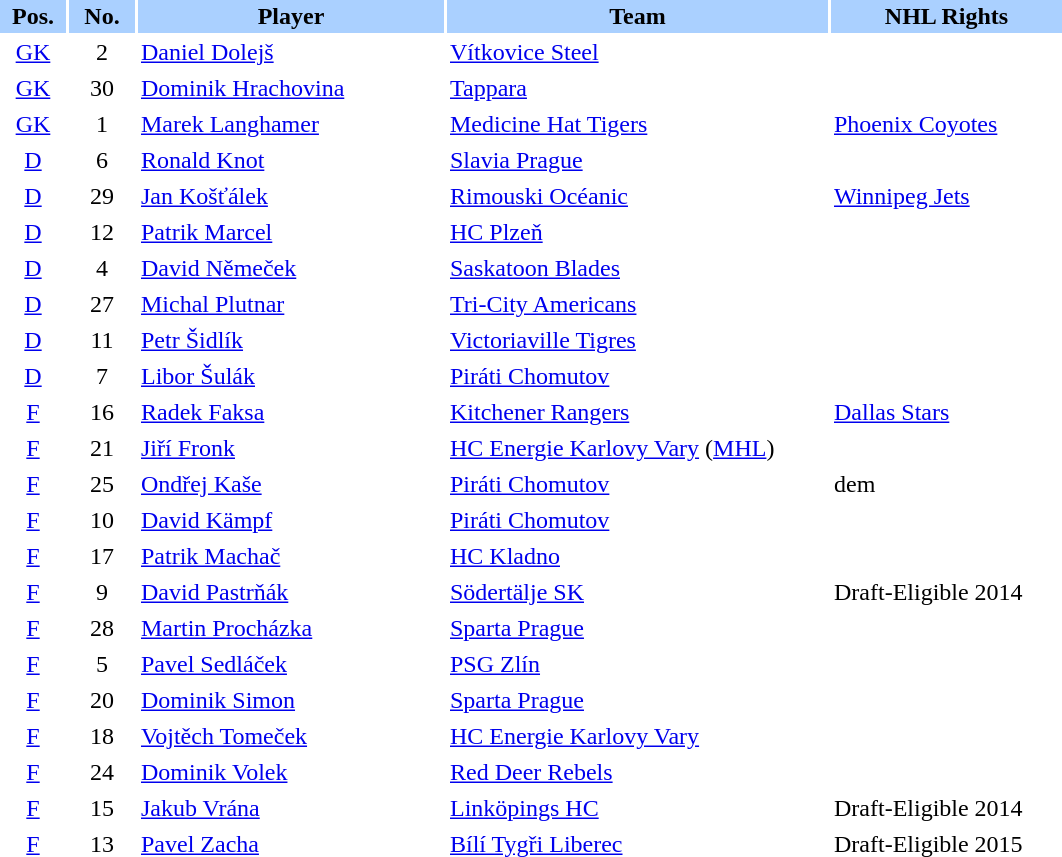<table border="0" cellspacing="2" cellpadding="2">
<tr bgcolor=AAD0FF>
<th width=40>Pos.</th>
<th width=40>No.</th>
<th width=200>Player</th>
<th width=250>Team</th>
<th width=150>NHL Rights</th>
</tr>
<tr>
<td style="text-align:center;"><a href='#'>GK</a></td>
<td style="text-align:center;">2</td>
<td><a href='#'>Daniel Dolejš</a></td>
<td> <a href='#'>Vítkovice Steel</a></td>
<td></td>
</tr>
<tr>
<td style="text-align:center;"><a href='#'>GK</a></td>
<td style="text-align:center;">30</td>
<td><a href='#'>Dominik Hrachovina</a></td>
<td> <a href='#'>Tappara</a></td>
<td></td>
</tr>
<tr>
<td style="text-align:center;"><a href='#'>GK</a></td>
<td style="text-align:center;">1</td>
<td><a href='#'>Marek Langhamer</a></td>
<td> <a href='#'>Medicine Hat Tigers</a></td>
<td><a href='#'>Phoenix Coyotes</a></td>
</tr>
<tr>
<td style="text-align:center;"><a href='#'>D</a></td>
<td style="text-align:center;">6</td>
<td><a href='#'>Ronald Knot</a></td>
<td> <a href='#'>Slavia Prague</a></td>
<td></td>
</tr>
<tr>
<td style="text-align:center;"><a href='#'>D</a></td>
<td style="text-align:center;">29</td>
<td><a href='#'>Jan Košťálek</a></td>
<td> <a href='#'>Rimouski Océanic</a></td>
<td><a href='#'>Winnipeg Jets</a></td>
</tr>
<tr>
<td style="text-align:center;"><a href='#'>D</a></td>
<td style="text-align:center;">12</td>
<td><a href='#'>Patrik Marcel</a></td>
<td> <a href='#'>HC Plzeň</a></td>
<td></td>
</tr>
<tr>
<td style="text-align:center;"><a href='#'>D</a></td>
<td style="text-align:center;">4</td>
<td><a href='#'>David Němeček</a></td>
<td> <a href='#'>Saskatoon Blades</a></td>
<td></td>
</tr>
<tr>
<td style="text-align:center;"><a href='#'>D</a></td>
<td style="text-align:center;">27</td>
<td><a href='#'>Michal Plutnar</a></td>
<td> <a href='#'>Tri-City Americans</a></td>
<td></td>
</tr>
<tr>
<td style="text-align:center;"><a href='#'>D</a></td>
<td style="text-align:center;">11</td>
<td><a href='#'>Petr Šidlík</a></td>
<td> <a href='#'>Victoriaville Tigres</a></td>
<td></td>
</tr>
<tr>
<td style="text-align:center;"><a href='#'>D</a></td>
<td style="text-align:center;">7</td>
<td><a href='#'>Libor Šulák</a></td>
<td> <a href='#'>Piráti Chomutov</a></td>
<td></td>
</tr>
<tr>
<td style="text-align:center;"><a href='#'>F</a></td>
<td style="text-align:center;">16</td>
<td><a href='#'>Radek Faksa</a></td>
<td> <a href='#'>Kitchener Rangers</a></td>
<td><a href='#'>Dallas Stars</a></td>
</tr>
<tr>
<td style="text-align:center;"><a href='#'>F</a></td>
<td style="text-align:center;">21</td>
<td><a href='#'>Jiří Fronk</a></td>
<td> <a href='#'>HC Energie Karlovy Vary</a> (<a href='#'>MHL</a>)</td>
<td></td>
</tr>
<tr>
<td style="text-align:center;"><a href='#'>F</a></td>
<td style="text-align:center;">25</td>
<td><a href='#'>Ondřej Kaše</a></td>
<td> <a href='#'>Piráti Chomutov</a></td>
<td>dem</td>
</tr>
<tr>
<td style="text-align:center;"><a href='#'>F</a></td>
<td style="text-align:center;">10</td>
<td><a href='#'>David Kämpf</a></td>
<td> <a href='#'>Piráti Chomutov</a></td>
<td></td>
</tr>
<tr>
<td style="text-align:center;"><a href='#'>F</a></td>
<td style="text-align:center;">17</td>
<td><a href='#'>Patrik Machač</a></td>
<td> <a href='#'>HC Kladno</a></td>
<td></td>
</tr>
<tr>
<td style="text-align:center;"><a href='#'>F</a></td>
<td style="text-align:center;">9</td>
<td><a href='#'>David Pastrňák</a></td>
<td> <a href='#'>Södertälje SK</a></td>
<td>Draft-Eligible 2014</td>
</tr>
<tr>
<td style="text-align:center;"><a href='#'>F</a></td>
<td style="text-align:center;">28</td>
<td><a href='#'>Martin Procházka</a></td>
<td> <a href='#'>Sparta Prague</a></td>
<td></td>
</tr>
<tr>
<td style="text-align:center;"><a href='#'>F</a></td>
<td style="text-align:center;">5</td>
<td><a href='#'>Pavel Sedláček</a></td>
<td> <a href='#'>PSG Zlín</a></td>
<td></td>
</tr>
<tr>
<td style="text-align:center;"><a href='#'>F</a></td>
<td style="text-align:center;">20</td>
<td><a href='#'>Dominik Simon</a></td>
<td> <a href='#'>Sparta Prague</a></td>
<td></td>
</tr>
<tr>
<td style="text-align:center;"><a href='#'>F</a></td>
<td style="text-align:center;">18</td>
<td><a href='#'>Vojtěch Tomeček</a></td>
<td> <a href='#'>HC Energie Karlovy Vary</a></td>
<td></td>
</tr>
<tr>
<td style="text-align:center;"><a href='#'>F</a></td>
<td style="text-align:center;">24</td>
<td><a href='#'>Dominik Volek</a></td>
<td> <a href='#'>Red Deer Rebels</a></td>
<td></td>
</tr>
<tr>
<td style="text-align:center;"><a href='#'>F</a></td>
<td style="text-align:center;">15</td>
<td><a href='#'>Jakub Vrána</a></td>
<td> <a href='#'>Linköpings HC</a></td>
<td>Draft-Eligible 2014</td>
</tr>
<tr>
<td style="text-align:center;"><a href='#'>F</a></td>
<td style="text-align:center;">13</td>
<td><a href='#'>Pavel Zacha</a></td>
<td> <a href='#'>Bílí Tygři Liberec</a></td>
<td>Draft-Eligible 2015</td>
</tr>
</table>
